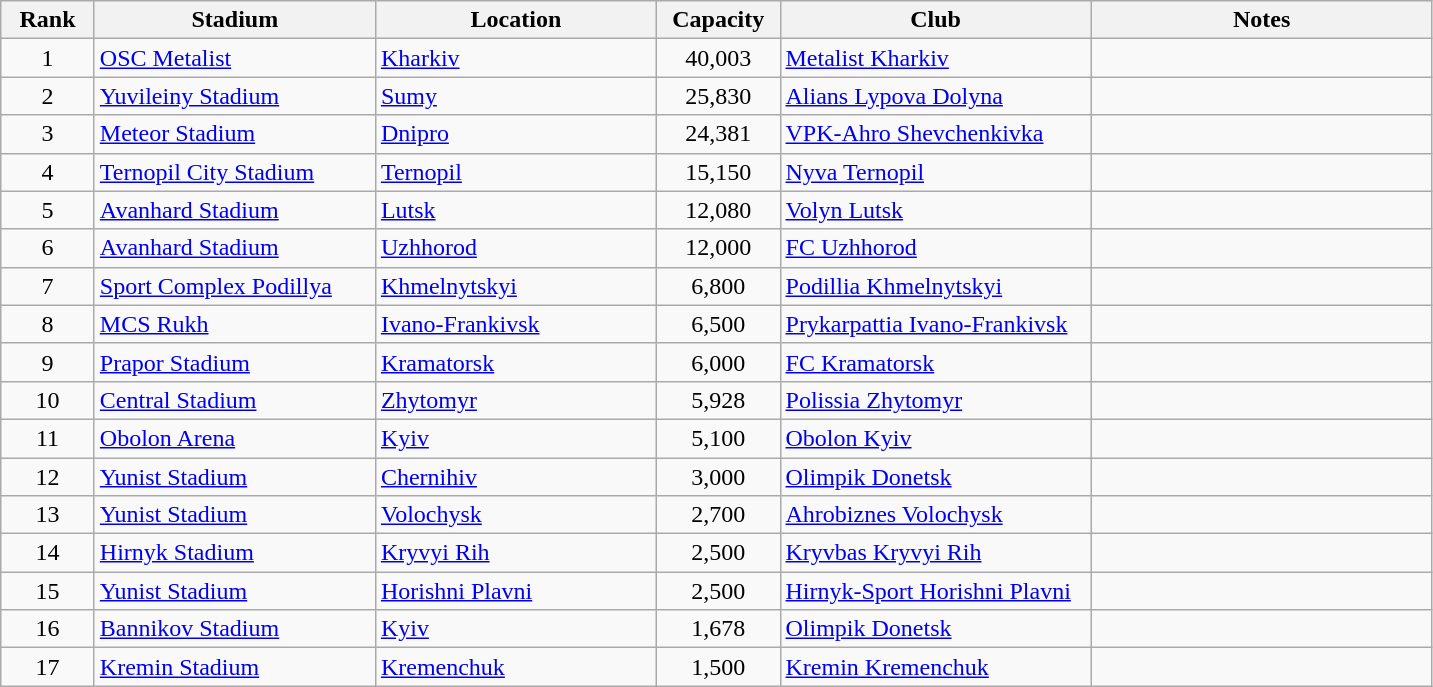<table class="wikitable sortable">
<tr>
<th width=55>Rank</th>
<th width=180>Stadium</th>
<th width=180>Location</th>
<th width=75>Capacity</th>
<th width=200>Club</th>
<th width=220>Notes</th>
</tr>
<tr>
<td align=center>1</td>
<td align=left><a href='#'>OSC Metalist</a></td>
<td><a href='#'>Kharkiv</a></td>
<td align=center>40,003</td>
<td><a href='#'>Metalist Kharkiv</a></td>
<td></td>
</tr>
<tr>
<td align=center>2</td>
<td align=left><a href='#'>Yuvileiny Stadium</a></td>
<td><a href='#'>Sumy</a></td>
<td align=center>25,830</td>
<td><a href='#'>Alians Lypova Dolyna</a></td>
<td></td>
</tr>
<tr>
<td align=center>3</td>
<td align=left><a href='#'>Meteor Stadium</a></td>
<td><a href='#'>Dnipro</a></td>
<td align=center>24,381</td>
<td><a href='#'>VPK-Ahro Shevchenkivka</a></td>
<td></td>
</tr>
<tr>
<td align=center>4</td>
<td align=left><a href='#'>Ternopil City Stadium</a></td>
<td><a href='#'>Ternopil</a></td>
<td align=center>15,150</td>
<td><a href='#'>Nyva Ternopil</a></td>
<td></td>
</tr>
<tr>
<td align=center>5</td>
<td align=left><a href='#'>Avanhard Stadium</a></td>
<td><a href='#'>Lutsk</a></td>
<td align=center>12,080</td>
<td><a href='#'>Volyn Lutsk</a></td>
<td></td>
</tr>
<tr>
<td align=center>6</td>
<td align=left><a href='#'>Avanhard Stadium</a></td>
<td><a href='#'>Uzhhorod</a></td>
<td align=center>12,000</td>
<td><a href='#'>FC Uzhhorod</a></td>
<td></td>
</tr>
<tr>
<td align=center>7</td>
<td align=left><a href='#'>Sport Complex Podillya</a></td>
<td><a href='#'>Khmelnytskyi</a></td>
<td align=center>6,800</td>
<td><a href='#'>Podillia Khmelnytskyi</a></td>
<td></td>
</tr>
<tr>
<td align=center>8</td>
<td align=left><a href='#'>MCS Rukh</a></td>
<td><a href='#'>Ivano-Frankivsk</a></td>
<td align=center>6,500</td>
<td><a href='#'>Prykarpattia Ivano-Frankivsk</a></td>
<td></td>
</tr>
<tr>
<td align=center>9</td>
<td align=left><a href='#'>Prapor Stadium</a></td>
<td><a href='#'>Kramatorsk</a></td>
<td align=center>6,000</td>
<td><a href='#'>FC Kramatorsk</a></td>
<td></td>
</tr>
<tr>
<td align=center>10</td>
<td align=left><a href='#'>Central Stadium</a></td>
<td><a href='#'>Zhytomyr</a></td>
<td align=center>5,928</td>
<td><a href='#'>Polissia Zhytomyr</a></td>
<td></td>
</tr>
<tr>
<td align=center>11</td>
<td align=left><a href='#'>Obolon Arena</a></td>
<td><a href='#'>Kyiv</a></td>
<td align=center>5,100</td>
<td><a href='#'>Obolon Kyiv</a></td>
<td></td>
</tr>
<tr>
<td align=center>12</td>
<td align=left><a href='#'>Yunist Stadium</a></td>
<td><a href='#'>Chernihiv</a></td>
<td align=center>3,000</td>
<td><a href='#'>Olimpik Donetsk</a></td>
<td align=center></td>
</tr>
<tr>
<td align=center>13</td>
<td align=left><a href='#'>Yunist Stadium</a></td>
<td><a href='#'>Volochysk</a></td>
<td align=center>2,700</td>
<td><a href='#'>Ahrobiznes Volochysk</a></td>
<td></td>
</tr>
<tr>
<td align=center>14</td>
<td align=left><a href='#'>Hirnyk Stadium</a></td>
<td><a href='#'>Kryvyi Rih</a></td>
<td align=center>2,500</td>
<td><a href='#'>Kryvbas Kryvyi Rih</a></td>
<td></td>
</tr>
<tr>
<td align=center>15</td>
<td align=left><a href='#'>Yunist Stadium</a></td>
<td><a href='#'>Horishni Plavni</a></td>
<td align=center>2,500</td>
<td><a href='#'>Hirnyk-Sport Horishni Plavni</a></td>
<td></td>
</tr>
<tr>
<td align=center>16</td>
<td align=left><a href='#'>Bannikov Stadium</a></td>
<td><a href='#'>Kyiv</a></td>
<td align=center>1,678</td>
<td><a href='#'>Olimpik Donetsk</a></td>
<td></td>
</tr>
<tr>
<td align=center>17</td>
<td align=left><a href='#'>Kremin Stadium</a></td>
<td><a href='#'>Kremenchuk</a></td>
<td align=center>1,500</td>
<td><a href='#'>Kremin Kremenchuk</a></td>
<td></td>
</tr>
</table>
